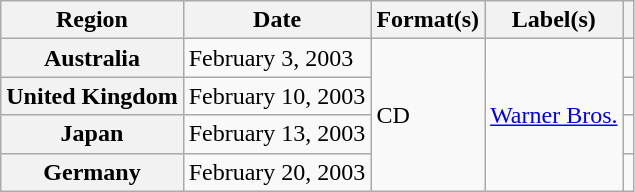<table class="wikitable plainrowheaders">
<tr>
<th scope="col">Region</th>
<th scope="col">Date</th>
<th scope="col">Format(s)</th>
<th scope="col">Label(s)</th>
<th scope="col"></th>
</tr>
<tr>
<th scope="row">Australia</th>
<td>February 3, 2003</td>
<td rowspan="4">CD</td>
<td rowspan="4"><a href='#'>Warner Bros.</a></td>
<td></td>
</tr>
<tr>
<th scope="row">United Kingdom</th>
<td>February 10, 2003</td>
<td></td>
</tr>
<tr>
<th scope="row">Japan</th>
<td>February 13, 2003</td>
<td></td>
</tr>
<tr>
<th scope="row">Germany</th>
<td>February 20, 2003</td>
<td></td>
</tr>
</table>
